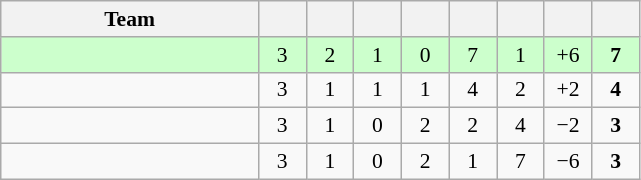<table class="wikitable" style="text-align: center; font-size: 90%;">
<tr>
<th width=165>Team</th>
<th width=25></th>
<th width=25></th>
<th width=25></th>
<th width=25></th>
<th width=25></th>
<th width=25></th>
<th width=25></th>
<th width=25></th>
</tr>
<tr bgcolor=ccffcc>
<td align="left"><em></em></td>
<td>3</td>
<td>2</td>
<td>1</td>
<td>0</td>
<td>7</td>
<td>1</td>
<td>+6</td>
<td><strong>7</strong></td>
</tr>
<tr>
<td align="left"></td>
<td>3</td>
<td>1</td>
<td>1</td>
<td>1</td>
<td>4</td>
<td>2</td>
<td>+2</td>
<td><strong>4</strong></td>
</tr>
<tr>
<td align="left"></td>
<td>3</td>
<td>1</td>
<td>0</td>
<td>2</td>
<td>2</td>
<td>4</td>
<td>−2</td>
<td><strong>3</strong></td>
</tr>
<tr>
<td align="left"></td>
<td>3</td>
<td>1</td>
<td>0</td>
<td>2</td>
<td>1</td>
<td>7</td>
<td>−6</td>
<td><strong>3</strong></td>
</tr>
</table>
